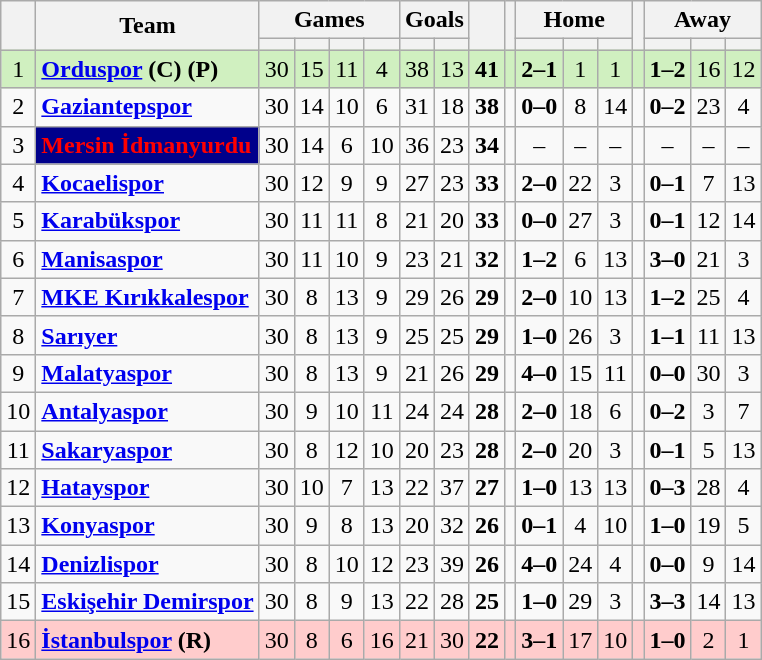<table class="wikitable" style="text-align: center;">
<tr>
<th rowspan=2></th>
<th rowspan=2>Team</th>
<th colspan=4>Games</th>
<th colspan=2>Goals</th>
<th rowspan=2></th>
<th rowspan=2></th>
<th colspan=3>Home</th>
<th rowspan=2></th>
<th colspan=3>Away</th>
</tr>
<tr>
<th></th>
<th></th>
<th></th>
<th></th>
<th></th>
<th></th>
<th></th>
<th></th>
<th></th>
<th></th>
<th></th>
<th></th>
</tr>
<tr>
<td bgcolor="#D0F0C0">1</td>
<td align="left" bgcolor="#D0F0C0"><strong><a href='#'>Orduspor</a> (C) (P)</strong></td>
<td bgcolor="#D0F0C0">30</td>
<td bgcolor="#D0F0C0">15</td>
<td bgcolor="#D0F0C0">11</td>
<td bgcolor="#D0F0C0">4</td>
<td bgcolor="#D0F0C0">38</td>
<td bgcolor="#D0F0C0">13</td>
<td bgcolor="#D0F0C0"><strong>41</strong></td>
<td bgcolor="#D0F0C0"></td>
<td bgcolor="#D0F0C0"><strong>2–1</strong></td>
<td bgcolor="#D0F0C0">1</td>
<td bgcolor="#D0F0C0">1</td>
<td bgcolor="#D0F0C0"></td>
<td bgcolor="#D0F0C0"><strong>1–2</strong></td>
<td bgcolor="#D0F0C0">16</td>
<td bgcolor="#D0F0C0">12</td>
</tr>
<tr>
<td>2</td>
<td align="left"><strong><a href='#'>Gaziantepspor</a></strong></td>
<td>30</td>
<td>14</td>
<td>10</td>
<td>6</td>
<td>31</td>
<td>18</td>
<td><strong>38</strong></td>
<td></td>
<td><strong>0–0</strong></td>
<td>8</td>
<td>14</td>
<td></td>
<td><strong>0–2</strong></td>
<td>23</td>
<td>4</td>
</tr>
<tr>
<td>3</td>
<td align="left" bgcolor="#00008B" style="color:red;"><strong>Mersin İdmanyurdu</strong></td>
<td>30</td>
<td>14</td>
<td>6</td>
<td>10</td>
<td>36</td>
<td>23</td>
<td><strong>34</strong></td>
<td></td>
<td>–</td>
<td>–</td>
<td>–</td>
<td></td>
<td>–</td>
<td>–</td>
<td>–</td>
</tr>
<tr>
<td>4</td>
<td align="left"><strong><a href='#'>Kocaelispor</a></strong></td>
<td>30</td>
<td>12</td>
<td>9</td>
<td>9</td>
<td>27</td>
<td>23</td>
<td><strong>33</strong></td>
<td></td>
<td><strong>2–0</strong></td>
<td>22</td>
<td>3</td>
<td></td>
<td><strong>0–1</strong></td>
<td>7</td>
<td>13</td>
</tr>
<tr>
<td>5</td>
<td align="left"><strong><a href='#'>Karabükspor</a></strong></td>
<td>30</td>
<td>11</td>
<td>11</td>
<td>8</td>
<td>21</td>
<td>20</td>
<td><strong>33</strong></td>
<td></td>
<td><strong>0–0</strong></td>
<td>27</td>
<td>3</td>
<td></td>
<td><strong>0–1</strong></td>
<td>12</td>
<td>14</td>
</tr>
<tr>
<td>6</td>
<td align="left"><strong><a href='#'>Manisaspor</a></strong></td>
<td>30</td>
<td>11</td>
<td>10</td>
<td>9</td>
<td>23</td>
<td>21</td>
<td><strong>32</strong></td>
<td></td>
<td><strong>1–2</strong></td>
<td>6</td>
<td>13</td>
<td></td>
<td><strong>3–0</strong></td>
<td>21</td>
<td>3</td>
</tr>
<tr>
<td>7</td>
<td align="left"><strong><a href='#'>MKE Kırıkkalespor</a></strong></td>
<td>30</td>
<td>8</td>
<td>13</td>
<td>9</td>
<td>29</td>
<td>26</td>
<td><strong>29</strong></td>
<td></td>
<td><strong>2–0</strong></td>
<td>10</td>
<td>13</td>
<td></td>
<td><strong>1–2</strong></td>
<td>25</td>
<td>4</td>
</tr>
<tr>
<td>8</td>
<td align="left"><strong><a href='#'>Sarıyer</a></strong></td>
<td>30</td>
<td>8</td>
<td>13</td>
<td>9</td>
<td>25</td>
<td>25</td>
<td><strong>29</strong></td>
<td></td>
<td><strong>1–0</strong></td>
<td>26</td>
<td>3</td>
<td></td>
<td><strong>1–1</strong></td>
<td>11</td>
<td>13</td>
</tr>
<tr>
<td>9</td>
<td align="left"><strong><a href='#'>Malatyaspor</a></strong></td>
<td>30</td>
<td>8</td>
<td>13</td>
<td>9</td>
<td>21</td>
<td>26</td>
<td><strong>29</strong></td>
<td></td>
<td><strong>4–0</strong></td>
<td>15</td>
<td>11</td>
<td></td>
<td><strong>0–0</strong></td>
<td>30</td>
<td>3</td>
</tr>
<tr>
<td>10</td>
<td align="left"><strong><a href='#'>Antalyaspor</a></strong></td>
<td>30</td>
<td>9</td>
<td>10</td>
<td>11</td>
<td>24</td>
<td>24</td>
<td><strong>28</strong></td>
<td></td>
<td><strong>2–0</strong></td>
<td>18</td>
<td>6</td>
<td></td>
<td><strong>0–2</strong></td>
<td>3</td>
<td>7</td>
</tr>
<tr>
<td>11</td>
<td align="left"><strong><a href='#'>Sakaryaspor</a></strong></td>
<td>30</td>
<td>8</td>
<td>12</td>
<td>10</td>
<td>20</td>
<td>23</td>
<td><strong>28</strong></td>
<td></td>
<td><strong>2–0</strong></td>
<td>20</td>
<td>3</td>
<td></td>
<td><strong>0–1</strong></td>
<td>5</td>
<td>13</td>
</tr>
<tr>
<td>12</td>
<td align="left"><strong><a href='#'>Hatayspor</a></strong></td>
<td>30</td>
<td>10</td>
<td>7</td>
<td>13</td>
<td>22</td>
<td>37</td>
<td><strong>27</strong></td>
<td></td>
<td><strong>1–0</strong></td>
<td>13</td>
<td>13</td>
<td></td>
<td><strong>0–3</strong></td>
<td>28</td>
<td>4</td>
</tr>
<tr>
<td>13</td>
<td align="left"><strong><a href='#'>Konyaspor</a></strong></td>
<td>30</td>
<td>9</td>
<td>8</td>
<td>13</td>
<td>20</td>
<td>32</td>
<td><strong>26</strong></td>
<td></td>
<td><strong>0–1</strong></td>
<td>4</td>
<td>10</td>
<td></td>
<td><strong>1–0</strong></td>
<td>19</td>
<td>5</td>
</tr>
<tr>
<td>14</td>
<td align="left"><strong><a href='#'>Denizlispor</a></strong></td>
<td>30</td>
<td>8</td>
<td>10</td>
<td>12</td>
<td>23</td>
<td>39</td>
<td><strong>26</strong></td>
<td></td>
<td><strong>4–0</strong></td>
<td>24</td>
<td>4</td>
<td></td>
<td><strong>0–0</strong></td>
<td>9</td>
<td>14</td>
</tr>
<tr>
<td>15</td>
<td align="left"><strong><a href='#'>Eskişehir Demirspor</a></strong></td>
<td>30</td>
<td>8</td>
<td>9</td>
<td>13</td>
<td>22</td>
<td>28</td>
<td><strong>25</strong></td>
<td></td>
<td><strong>1–0</strong></td>
<td>29</td>
<td>3</td>
<td></td>
<td><strong>3–3</strong></td>
<td>14</td>
<td>13</td>
</tr>
<tr>
<td bgcolor="#FFCCCC">16</td>
<td align="left" bgcolor="#FFCCCC"><strong><a href='#'>İstanbulspor</a> (R)</strong></td>
<td bgcolor="#FFCCCC">30</td>
<td bgcolor="#FFCCCC">8</td>
<td bgcolor="#FFCCCC">6</td>
<td bgcolor="#FFCCCC">16</td>
<td bgcolor="#FFCCCC">21</td>
<td bgcolor="#FFCCCC">30</td>
<td bgcolor="#FFCCCC"><strong>22</strong></td>
<td bgcolor="#FFCCCC"></td>
<td bgcolor="#FFCCCC"><strong>3–1</strong></td>
<td bgcolor="#FFCCCC">17</td>
<td bgcolor="#FFCCCC">10</td>
<td bgcolor="#FFCCCC"></td>
<td bgcolor="#FFCCCC"><strong>1–0</strong></td>
<td bgcolor="#FFCCCC">2</td>
<td bgcolor="#FFCCCC">1</td>
</tr>
</table>
